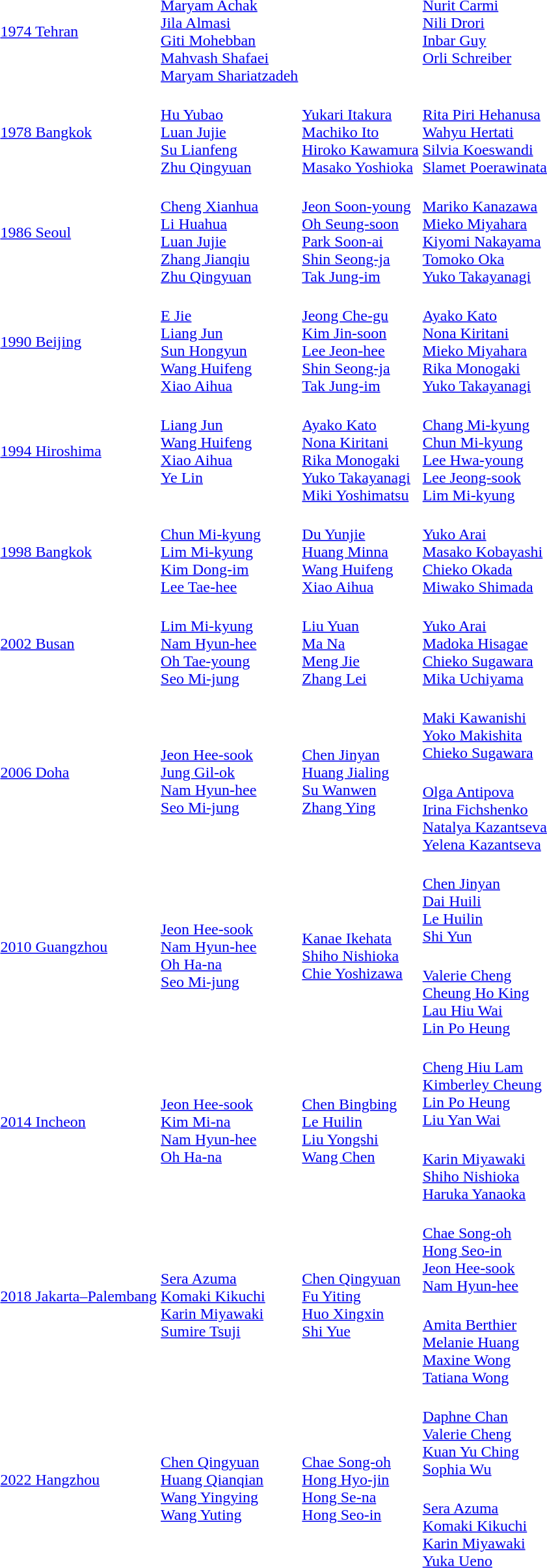<table>
<tr>
<td><a href='#'>1974 Tehran</a></td>
<td><br><a href='#'>Maryam Achak</a><br><a href='#'>Jila Almasi</a><br><a href='#'>Giti Mohebban</a><br><a href='#'>Mahvash Shafaei</a><br><a href='#'>Maryam Shariatzadeh</a></td>
<td valign=top></td>
<td valign=top><br><a href='#'>Nurit Carmi</a><br><a href='#'>Nili Drori</a><br><a href='#'>Inbar Guy</a><br><a href='#'>Orli Schreiber</a></td>
</tr>
<tr>
<td><a href='#'>1978 Bangkok</a></td>
<td><br><a href='#'>Hu Yubao</a><br><a href='#'>Luan Jujie</a><br><a href='#'>Su Lianfeng</a><br><a href='#'>Zhu Qingyuan</a></td>
<td><br><a href='#'>Yukari Itakura</a><br><a href='#'>Machiko Ito</a><br><a href='#'>Hiroko Kawamura</a><br><a href='#'>Masako Yoshioka</a></td>
<td><br><a href='#'>Rita Piri Hehanusa</a><br><a href='#'>Wahyu Hertati</a><br><a href='#'>Silvia Koeswandi</a><br><a href='#'>Slamet Poerawinata</a></td>
</tr>
<tr>
<td><a href='#'>1986 Seoul</a></td>
<td><br><a href='#'>Cheng Xianhua</a><br><a href='#'>Li Huahua</a><br><a href='#'>Luan Jujie</a><br><a href='#'>Zhang Jianqiu</a><br><a href='#'>Zhu Qingyuan</a></td>
<td><br><a href='#'>Jeon Soon-young</a><br><a href='#'>Oh Seung-soon</a><br><a href='#'>Park Soon-ai</a><br><a href='#'>Shin Seong-ja</a><br><a href='#'>Tak Jung-im</a></td>
<td><br><a href='#'>Mariko Kanazawa</a><br><a href='#'>Mieko Miyahara</a><br><a href='#'>Kiyomi Nakayama</a><br><a href='#'>Tomoko Oka</a><br><a href='#'>Yuko Takayanagi</a></td>
</tr>
<tr>
<td><a href='#'>1990 Beijing</a></td>
<td><br><a href='#'>E Jie</a><br><a href='#'>Liang Jun</a><br><a href='#'>Sun Hongyun</a><br><a href='#'>Wang Huifeng</a><br><a href='#'>Xiao Aihua</a></td>
<td><br><a href='#'>Jeong Che-gu</a><br><a href='#'>Kim Jin-soon</a><br><a href='#'>Lee Jeon-hee</a><br><a href='#'>Shin Seong-ja</a><br><a href='#'>Tak Jung-im</a></td>
<td><br><a href='#'>Ayako Kato</a><br><a href='#'>Nona Kiritani</a><br><a href='#'>Mieko Miyahara</a><br><a href='#'>Rika Monogaki</a><br><a href='#'>Yuko Takayanagi</a></td>
</tr>
<tr>
<td><a href='#'>1994 Hiroshima</a></td>
<td valign=top><br><a href='#'>Liang Jun</a><br><a href='#'>Wang Huifeng</a><br><a href='#'>Xiao Aihua</a><br><a href='#'>Ye Lin</a></td>
<td><br><a href='#'>Ayako Kato</a><br><a href='#'>Nona Kiritani</a><br><a href='#'>Rika Monogaki</a><br><a href='#'>Yuko Takayanagi</a><br><a href='#'>Miki Yoshimatsu</a></td>
<td><br><a href='#'>Chang Mi-kyung</a><br><a href='#'>Chun Mi-kyung</a><br><a href='#'>Lee Hwa-young</a><br><a href='#'>Lee Jeong-sook</a><br><a href='#'>Lim Mi-kyung</a></td>
</tr>
<tr>
<td><a href='#'>1998 Bangkok</a></td>
<td><br><a href='#'>Chun Mi-kyung</a><br><a href='#'>Lim Mi-kyung</a><br><a href='#'>Kim Dong-im</a><br><a href='#'>Lee Tae-hee</a></td>
<td><br><a href='#'>Du Yunjie</a><br><a href='#'>Huang Minna</a><br><a href='#'>Wang Huifeng</a><br><a href='#'>Xiao Aihua</a></td>
<td><br><a href='#'>Yuko Arai</a><br><a href='#'>Masako Kobayashi</a><br><a href='#'>Chieko Okada</a><br><a href='#'>Miwako Shimada</a></td>
</tr>
<tr>
<td><a href='#'>2002 Busan</a></td>
<td><br><a href='#'>Lim Mi-kyung</a><br><a href='#'>Nam Hyun-hee</a><br><a href='#'>Oh Tae-young</a><br><a href='#'>Seo Mi-jung</a></td>
<td><br><a href='#'>Liu Yuan</a><br><a href='#'>Ma Na</a><br><a href='#'>Meng Jie</a><br><a href='#'>Zhang Lei</a></td>
<td><br><a href='#'>Yuko Arai</a><br><a href='#'>Madoka Hisagae</a><br><a href='#'>Chieko Sugawara</a><br><a href='#'>Mika Uchiyama</a></td>
</tr>
<tr>
<td rowspan=2><a href='#'>2006 Doha</a></td>
<td rowspan=2><br><a href='#'>Jeon Hee-sook</a><br><a href='#'>Jung Gil-ok</a><br><a href='#'>Nam Hyun-hee</a><br><a href='#'>Seo Mi-jung</a></td>
<td rowspan=2><br><a href='#'>Chen Jinyan</a><br><a href='#'>Huang Jialing</a><br><a href='#'>Su Wanwen</a><br><a href='#'>Zhang Ying</a></td>
<td><br><a href='#'>Maki Kawanishi</a><br><a href='#'>Yoko Makishita</a><br><a href='#'>Chieko Sugawara</a></td>
</tr>
<tr>
<td><br><a href='#'>Olga Antipova</a><br><a href='#'>Irina Fichshenko</a><br><a href='#'>Natalya Kazantseva</a><br> <a href='#'>Yelena Kazantseva</a></td>
</tr>
<tr>
<td rowspan=2><a href='#'>2010 Guangzhou</a></td>
<td rowspan=2><br><a href='#'>Jeon Hee-sook</a><br><a href='#'>Nam Hyun-hee</a><br><a href='#'>Oh Ha-na</a><br><a href='#'>Seo Mi-jung</a></td>
<td rowspan=2><br><a href='#'>Kanae Ikehata</a><br><a href='#'>Shiho Nishioka</a><br><a href='#'>Chie Yoshizawa</a></td>
<td><br><a href='#'>Chen Jinyan</a><br><a href='#'>Dai Huili</a><br><a href='#'>Le Huilin</a><br><a href='#'>Shi Yun</a></td>
</tr>
<tr>
<td><br><a href='#'>Valerie Cheng</a><br><a href='#'>Cheung Ho King</a><br><a href='#'>Lau Hiu Wai</a><br><a href='#'>Lin Po Heung</a></td>
</tr>
<tr>
<td rowspan=2><a href='#'>2014 Incheon</a></td>
<td rowspan=2><br><a href='#'>Jeon Hee-sook</a><br><a href='#'>Kim Mi-na</a><br><a href='#'>Nam Hyun-hee</a><br><a href='#'>Oh Ha-na</a></td>
<td rowspan=2><br><a href='#'>Chen Bingbing</a><br><a href='#'>Le Huilin</a><br><a href='#'>Liu Yongshi</a><br><a href='#'>Wang Chen</a></td>
<td><br><a href='#'>Cheng Hiu Lam</a><br><a href='#'>Kimberley Cheung</a><br><a href='#'>Lin Po Heung</a><br><a href='#'>Liu Yan Wai</a></td>
</tr>
<tr>
<td><br><a href='#'>Karin Miyawaki</a><br><a href='#'>Shiho Nishioka</a><br><a href='#'>Haruka Yanaoka</a></td>
</tr>
<tr>
<td rowspan=2><a href='#'>2018 Jakarta–Palembang</a></td>
<td rowspan=2><br><a href='#'>Sera Azuma</a><br><a href='#'>Komaki Kikuchi</a><br><a href='#'>Karin Miyawaki</a><br><a href='#'>Sumire Tsuji</a></td>
<td rowspan=2><br><a href='#'>Chen Qingyuan</a><br><a href='#'>Fu Yiting</a><br><a href='#'>Huo Xingxin</a><br><a href='#'>Shi Yue</a></td>
<td><br><a href='#'>Chae Song-oh</a><br><a href='#'>Hong Seo-in</a><br><a href='#'>Jeon Hee-sook</a><br><a href='#'>Nam Hyun-hee</a></td>
</tr>
<tr>
<td><br><a href='#'>Amita Berthier</a><br><a href='#'>Melanie Huang</a><br><a href='#'>Maxine Wong</a><br><a href='#'>Tatiana Wong</a></td>
</tr>
<tr>
<td rowspan=2><a href='#'>2022 Hangzhou</a></td>
<td rowspan=2><br><a href='#'>Chen Qingyuan</a><br><a href='#'>Huang Qianqian</a><br><a href='#'>Wang Yingying</a><br><a href='#'>Wang Yuting</a></td>
<td rowspan=2><br><a href='#'>Chae Song-oh</a><br><a href='#'>Hong Hyo-jin</a><br><a href='#'>Hong Se-na</a><br><a href='#'>Hong Seo-in</a></td>
<td><br><a href='#'>Daphne Chan</a><br><a href='#'>Valerie Cheng</a><br><a href='#'>Kuan Yu Ching</a><br><a href='#'>Sophia Wu</a></td>
</tr>
<tr>
<td><br><a href='#'>Sera Azuma</a><br><a href='#'>Komaki Kikuchi</a><br><a href='#'>Karin Miyawaki</a><br><a href='#'>Yuka Ueno</a></td>
</tr>
</table>
